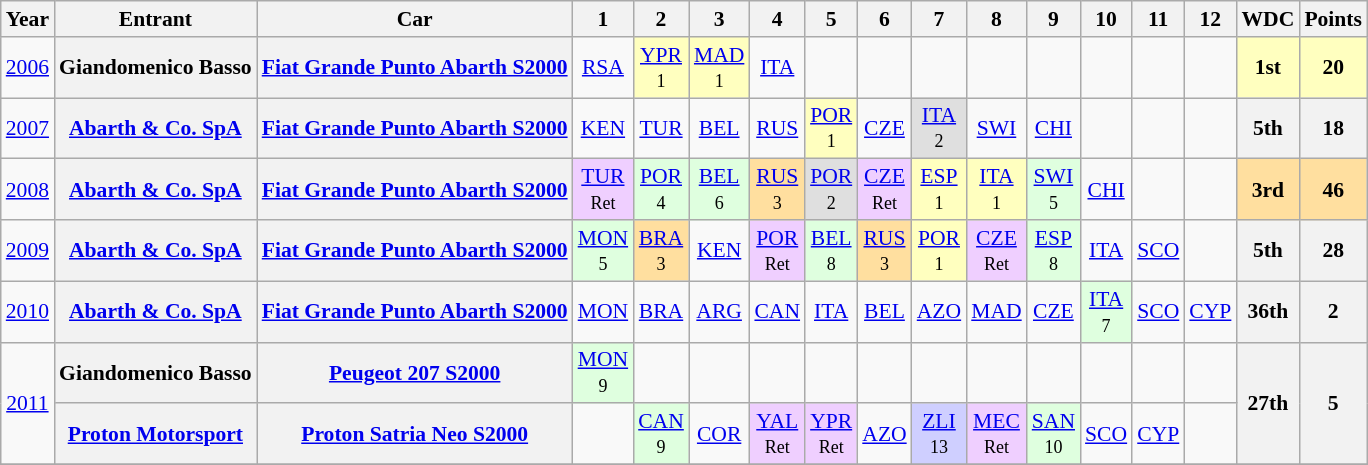<table class="wikitable" border="1" style="text-align:center; font-size:90%;">
<tr>
<th>Year</th>
<th>Entrant</th>
<th>Car</th>
<th>1</th>
<th>2</th>
<th>3</th>
<th>4</th>
<th>5</th>
<th>6</th>
<th>7</th>
<th>8</th>
<th>9</th>
<th>10</th>
<th>11</th>
<th>12</th>
<th>WDC</th>
<th>Points</th>
</tr>
<tr>
<td><a href='#'>2006</a></td>
<th> Giandomenico Basso</th>
<th><a href='#'>Fiat Grande Punto Abarth S2000</a></th>
<td><a href='#'>RSA</a></td>
<td style="background:#ffffbf;"><a href='#'>YPR</a><br><small>1</small></td>
<td style="background:#ffffbf;"><a href='#'>MAD</a><br><small>1</small></td>
<td><a href='#'>ITA</a></td>
<td></td>
<td></td>
<td></td>
<td></td>
<td></td>
<td></td>
<td></td>
<td></td>
<td style="background:#ffffbf;"><strong>1st</strong></td>
<td style="background:#ffffbf;"><strong>20</strong></td>
</tr>
<tr>
<td><a href='#'>2007</a></td>
<th> <a href='#'>Abarth & Co. SpA</a></th>
<th><a href='#'>Fiat Grande Punto Abarth S2000</a></th>
<td><a href='#'>KEN</a></td>
<td><a href='#'>TUR</a></td>
<td><a href='#'>BEL</a></td>
<td><a href='#'>RUS</a></td>
<td style="background:#ffffbf;"><a href='#'>POR</a><br><small>1</small></td>
<td><a href='#'>CZE</a></td>
<td style="background:#dfdfdf;"><a href='#'>ITA</a><br><small>2</small></td>
<td><a href='#'>SWI</a></td>
<td><a href='#'>CHI</a></td>
<td></td>
<td></td>
<td></td>
<th>5th</th>
<th>18</th>
</tr>
<tr>
<td><a href='#'>2008</a></td>
<th> <a href='#'>Abarth & Co. SpA</a></th>
<th><a href='#'>Fiat Grande Punto Abarth S2000</a></th>
<td style="background:#EFCFFF;"><a href='#'>TUR</a><br><small>Ret</small></td>
<td style="background:#dfffdf;"><a href='#'>POR</a><br><small>4</small></td>
<td style="background:#dfffdf;"><a href='#'>BEL</a><br><small>6</small></td>
<td style="background:#ffdf9f;"><a href='#'>RUS</a><br><small>3</small></td>
<td style="background:#dfdfdf;"><a href='#'>POR</a><br><small>2</small></td>
<td style="background:#EFCFFF;"><a href='#'>CZE</a><br><small>Ret</small></td>
<td style="background:#ffffbf;"><a href='#'>ESP</a><br><small>1</small></td>
<td style="background:#ffffbf;"><a href='#'>ITA</a><br><small>1</small></td>
<td style="background:#dfffdf;"><a href='#'>SWI</a><br><small>5</small></td>
<td><a href='#'>CHI</a></td>
<td></td>
<td></td>
<td style="background:#ffdf9f;"><strong>3rd</strong></td>
<td style="background:#ffdf9f;"><strong>46</strong></td>
</tr>
<tr>
<td><a href='#'>2009</a></td>
<th> <a href='#'>Abarth & Co. SpA</a></th>
<th><a href='#'>Fiat Grande Punto Abarth S2000</a></th>
<td style="background:#dfffdf;"><a href='#'>MON</a><br><small>5</small></td>
<td style="background:#ffdf9f;"><a href='#'>BRA</a><br><small>3</small></td>
<td><a href='#'>KEN</a></td>
<td style="background:#EFCFFF;"><a href='#'>POR</a><br><small>Ret</small></td>
<td style="background:#dfffdf;"><a href='#'>BEL</a><br><small>8</small></td>
<td style="background:#ffdf9f;"><a href='#'>RUS</a><br><small>3</small></td>
<td style="background:#ffffbf;"><a href='#'>POR</a><br><small>1</small></td>
<td style="background:#EFCFFF;"><a href='#'>CZE</a><br><small>Ret</small></td>
<td style="background:#dfffdf;"><a href='#'>ESP</a><br><small>8</small></td>
<td><a href='#'>ITA</a></td>
<td><a href='#'>SCO</a></td>
<td></td>
<th>5th</th>
<th>28</th>
</tr>
<tr>
<td><a href='#'>2010</a></td>
<th> <a href='#'>Abarth & Co. SpA</a></th>
<th><a href='#'>Fiat Grande Punto Abarth S2000</a></th>
<td><a href='#'>MON</a></td>
<td><a href='#'>BRA</a></td>
<td><a href='#'>ARG</a></td>
<td><a href='#'>CAN</a></td>
<td><a href='#'>ITA</a></td>
<td><a href='#'>BEL</a></td>
<td><a href='#'>AZO</a></td>
<td><a href='#'>MAD</a></td>
<td><a href='#'>CZE</a></td>
<td style="background:#dfffdf;"><a href='#'>ITA</a> <br><small>7</small></td>
<td><a href='#'>SCO</a></td>
<td><a href='#'>CYP</a></td>
<th>36th</th>
<th>2</th>
</tr>
<tr>
<td rowspan=2><a href='#'>2011</a></td>
<th> Giandomenico Basso</th>
<th><a href='#'>Peugeot 207 S2000</a></th>
<td style="background:#dfffdf;"><a href='#'>MON</a> <br><small>9</small></td>
<td></td>
<td></td>
<td></td>
<td></td>
<td></td>
<td></td>
<td></td>
<td></td>
<td></td>
<td></td>
<td></td>
<th rowspan=2>27th</th>
<th rowspan=2>5</th>
</tr>
<tr>
<th> <a href='#'>Proton Motorsport</a></th>
<th><a href='#'>Proton Satria Neo S2000</a></th>
<td></td>
<td style="background:#dfffdf;"><a href='#'>CAN</a> <br><small>9</small></td>
<td><a href='#'>COR</a></td>
<td style="background:#EFCFFF;"><a href='#'>YAL</a> <br><small>Ret</small></td>
<td style="background:#EFCFFF;"><a href='#'>YPR</a> <br><small>Ret</small></td>
<td><a href='#'>AZO</a></td>
<td style="background:#CFCFFF;"><a href='#'>ZLI</a> <br><small>13</small></td>
<td style="background:#EFCFFF;"><a href='#'>MEC</a> <br><small>Ret</small></td>
<td style="background:#dfffdf;"><a href='#'>SAN</a> <br><small>10</small></td>
<td><a href='#'>SCO</a></td>
<td><a href='#'>CYP</a></td>
<td></td>
</tr>
<tr>
</tr>
</table>
